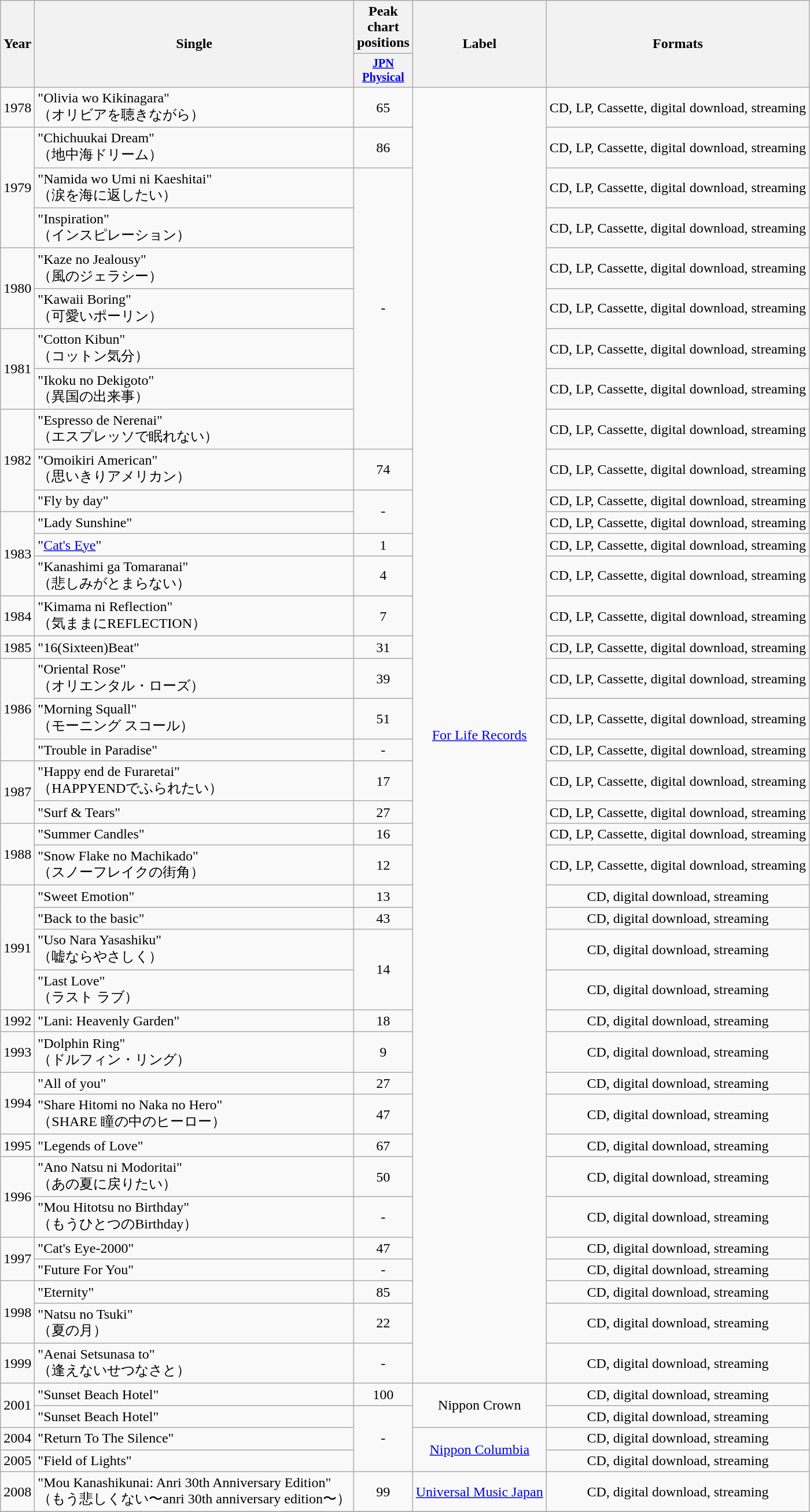<table class="wikitable plainrowheaders" style="text-align:center;">
<tr>
<th scope="col" rowspan="2">Year</th>
<th scope="col" rowspan="2">Single</th>
<th scope="col" rowspan="1">Peak chart positions</th>
<th scope="col" rowspan="2">Label</th>
<th scope="col" rowspan="2">Formats</th>
</tr>
<tr>
<th scope="col" style="width:2.5em;font-size:85%;"><a href='#'>JPN<br>Physical</a><br></th>
</tr>
<tr>
<td rowspan="1">1978</td>
<td style="text-align:left;">"Olivia wo Kikinagara"<br>（オリビアを聴きながら）</td>
<td>65</td>
<td rowspan="39"><a href='#'>For Life Records</a></td>
<td>CD, LP, Cassette, digital download, streaming</td>
</tr>
<tr>
<td rowspan="3">1979</td>
<td style="text-align:left;">"Chichuukai Dream"<br>（地中海ドリーム）</td>
<td>86</td>
<td>CD, LP, Cassette, digital download, streaming</td>
</tr>
<tr>
<td style="text-align:left;">"Namida wo Umi ni Kaeshitai"<br>（涙を海に返したい）</td>
<td rowspan="7">-</td>
<td>CD, LP, Cassette, digital download, streaming</td>
</tr>
<tr>
<td style="text-align:left;">"Inspiration"<br>（インスピレーション）</td>
<td>CD, LP, Cassette, digital download, streaming</td>
</tr>
<tr>
<td rowspan="2">1980</td>
<td style="text-align:left;">"Kaze no Jealousy"<br>（風のジェラシー）</td>
<td>CD, LP, Cassette, digital download, streaming</td>
</tr>
<tr>
<td style="text-align:left;">"Kawaii Boring"<br>（可愛いポーリン）</td>
<td>CD, LP, Cassette, digital download, streaming</td>
</tr>
<tr>
<td rowspan="2">1981</td>
<td style="text-align:left;">"Cotton Kibun"<br>（コットン気分）</td>
<td>CD, LP, Cassette, digital download, streaming</td>
</tr>
<tr>
<td style="text-align:left;">"Ikoku no Dekigoto"<br>（異国の出来事）</td>
<td>CD, LP, Cassette, digital download, streaming</td>
</tr>
<tr>
<td rowspan="3">1982</td>
<td style="text-align:left;">"Espresso de Nerenai"<br>（エスプレッソで眠れない）</td>
<td>CD, LP, Cassette, digital download, streaming</td>
</tr>
<tr>
<td style="text-align:left;">"Omoikiri American"<br>（思いきりアメリカン）</td>
<td>74</td>
<td>CD, LP, Cassette, digital download, streaming</td>
</tr>
<tr>
<td style="text-align:left;">"Fly by day"</td>
<td rowspan="2">-</td>
<td>CD, LP, Cassette, digital download, streaming</td>
</tr>
<tr>
<td rowspan="3">1983</td>
<td style="text-align:left;">"Lady Sunshine"<br></td>
<td>CD, LP, Cassette, digital download, streaming</td>
</tr>
<tr>
<td style="text-align:left;">"<a href='#'>Cat's Eye</a>"<br></td>
<td>1</td>
<td>CD, LP, Cassette, digital download, streaming</td>
</tr>
<tr>
<td style="text-align:left;">"Kanashimi ga Tomaranai"<br>（悲しみがとまらない）</td>
<td>4</td>
<td>CD, LP, Cassette, digital download, streaming</td>
</tr>
<tr>
<td>1984</td>
<td style="text-align:left;">"Kimama ni Reflection"<br>（気ままにREFLECTION）</td>
<td>7</td>
<td>CD, LP, Cassette, digital download, streaming</td>
</tr>
<tr>
<td>1985</td>
<td style="text-align:left;">"16(Sixteen)Beat"</td>
<td>31</td>
<td>CD, LP, Cassette, digital download, streaming</td>
</tr>
<tr>
<td rowspan="3">1986</td>
<td style="text-align:left;">"Oriental Rose"<br>（オリエンタル・ローズ）</td>
<td>39</td>
<td>CD, LP, Cassette, digital download, streaming</td>
</tr>
<tr>
<td style="text-align:left;">"Morning Squall"<br>（モーニング スコール）</td>
<td>51</td>
<td>CD, LP, Cassette, digital download, streaming</td>
</tr>
<tr>
<td style="text-align:left;">"Trouble in Paradise"<br></td>
<td>-</td>
<td>CD, LP, Cassette, digital download, streaming</td>
</tr>
<tr>
<td rowspan="2">1987</td>
<td style="text-align:left;">"Happy end de Furaretai"<br>（HAPPYENDでふられたい）</td>
<td>17</td>
<td>CD, LP, Cassette, digital download, streaming</td>
</tr>
<tr>
<td style="text-align:left;">"Surf & Tears"<br></td>
<td>27</td>
<td>CD, LP, Cassette, digital download, streaming</td>
</tr>
<tr>
<td rowspan="2">1988</td>
<td style="text-align:left;">"Summer Candles"<br></td>
<td>16</td>
<td>CD, LP, Cassette, digital download, streaming</td>
</tr>
<tr>
<td style="text-align:left;">"Snow Flake no Machikado"<br>（スノーフレイクの街角）</td>
<td>12</td>
<td>CD, LP, Cassette, digital download, streaming</td>
</tr>
<tr>
<td rowspan="4">1991</td>
<td style="text-align:left;">"Sweet Emotion"<br></td>
<td>13</td>
<td>CD, digital download, streaming</td>
</tr>
<tr>
<td style="text-align:left;">"Back to the basic"<br></td>
<td>43</td>
<td>CD, digital download, streaming</td>
</tr>
<tr>
<td style="text-align:left;">"Uso Nara Yasashiku"<br>（嘘ならやさしく）</td>
<td rowspan="2">14</td>
<td>CD, digital download, streaming</td>
</tr>
<tr>
<td style="text-align:left;">"Last Love"<br>（ラスト ラブ）</td>
<td>CD, digital download, streaming</td>
</tr>
<tr>
<td>1992</td>
<td style="text-align:left;">"Lani: Heavenly Garden"<br></td>
<td>18</td>
<td>CD, digital download, streaming</td>
</tr>
<tr>
<td>1993</td>
<td style="text-align:left;">"Dolphin Ring"<br>（ドルフィン・リング）</td>
<td>9</td>
<td>CD, digital download, streaming</td>
</tr>
<tr>
<td rowspan="2">1994</td>
<td style="text-align:left;">"All of you"<br></td>
<td>27</td>
<td>CD, digital download, streaming</td>
</tr>
<tr>
<td style="text-align:left;">"Share Hitomi no Naka no Hero"<br>（SHARE 瞳の中のヒーロー）</td>
<td>47</td>
<td>CD, digital download, streaming</td>
</tr>
<tr>
<td>1995</td>
<td style="text-align:left;">"Legends of Love"<br></td>
<td>67</td>
<td>CD, digital download, streaming</td>
</tr>
<tr>
<td rowspan="2">1996</td>
<td style="text-align:left;">"Ano Natsu ni Modoritai"<br>（あの夏に戻りたい）</td>
<td>50</td>
<td>CD, digital download, streaming</td>
</tr>
<tr>
<td style="text-align:left;">"Mou Hitotsu no Birthday"<br>（もうひとつのBirthday）</td>
<td>-</td>
<td>CD, digital download, streaming</td>
</tr>
<tr>
<td rowspan="2">1997</td>
<td style="text-align:left;">"Cat's Eye-2000"<br></td>
<td>47</td>
<td>CD, digital download, streaming</td>
</tr>
<tr>
<td style="text-align:left;">"Future For You"<br></td>
<td>-</td>
<td>CD, digital download, streaming</td>
</tr>
<tr>
<td rowspan="2">1998</td>
<td style="text-align:left;">"Eternity"<br></td>
<td>85</td>
<td>CD, digital download, streaming</td>
</tr>
<tr>
<td style="text-align:left;">"Natsu no Tsuki"<br>（夏の月）</td>
<td>22</td>
<td>CD, digital download, streaming</td>
</tr>
<tr>
<td>1999</td>
<td style="text-align:left;">"Aenai Setsunasa to"<br>（逢えないせつなさと）</td>
<td>-</td>
<td>CD, digital download, streaming</td>
</tr>
<tr>
<td rowspan="2">2001</td>
<td style="text-align:left;">"Sunset Beach Hotel"<br></td>
<td>100</td>
<td rowspan="2">Nippon Crown</td>
<td>CD, digital download, streaming</td>
</tr>
<tr>
<td style="text-align:left;">"Sunset Beach Hotel"<br></td>
<td rowspan="3">-</td>
<td>CD, digital download, streaming</td>
</tr>
<tr>
<td rowspan="1">2004</td>
<td style="text-align:left;">"Return To The Silence"<br></td>
<td rowspan="2"><a href='#'>Nippon Columbia</a></td>
<td>CD, digital download, streaming</td>
</tr>
<tr>
<td rowspan="1">2005</td>
<td style="text-align:left;">"Field of Lights"<br></td>
<td>CD, digital download, streaming</td>
</tr>
<tr>
<td rowspan="1">2008</td>
<td style="text-align:left;">"Mou Kanashikunai: Anri 30th Anniversary Edition"<br>（もう悲しくない〜anri 30th anniversary edition〜）</td>
<td>99</td>
<td><a href='#'>Universal Music Japan</a></td>
<td>CD, digital download, streaming</td>
</tr>
<tr>
</tr>
</table>
